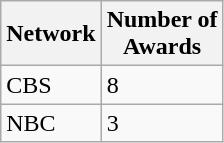<table class="wikitable">
<tr>
<th>Network</th>
<th>Number of<br>Awards</th>
</tr>
<tr>
<td>CBS</td>
<td>8</td>
</tr>
<tr>
<td>NBC</td>
<td>3</td>
</tr>
</table>
